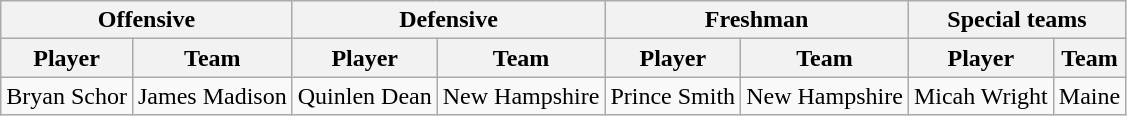<table class="wikitable" border="1">
<tr>
<th colspan="2">Offensive</th>
<th colspan="2">Defensive</th>
<th colspan="2">Freshman</th>
<th colspan="2">Special teams</th>
</tr>
<tr>
<th>Player</th>
<th>Team</th>
<th>Player</th>
<th>Team</th>
<th>Player</th>
<th>Team</th>
<th>Player</th>
<th>Team</th>
</tr>
<tr>
<td>Bryan Schor</td>
<td>James Madison</td>
<td>Quinlen Dean</td>
<td>New Hampshire</td>
<td>Prince Smith</td>
<td>New Hampshire</td>
<td>Micah Wright</td>
<td>Maine</td>
</tr>
</table>
